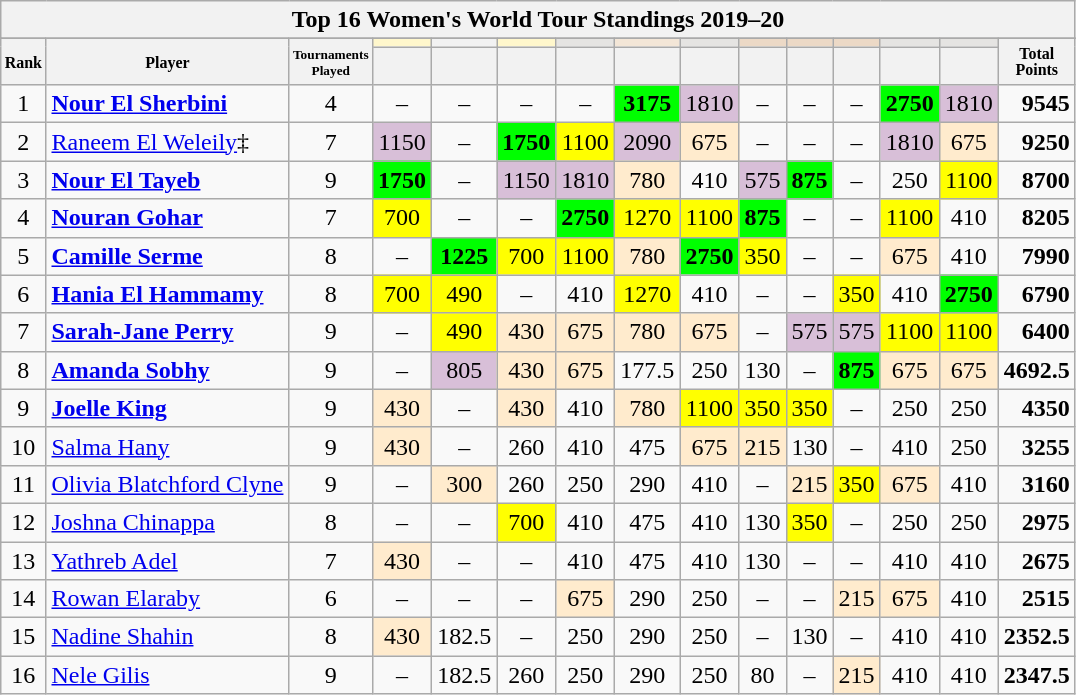<table class="wikitable sortable">
<tr>
<th colspan=21 align="center">Top 16 Women's World Tour Standings 2019–20</th>
</tr>
<tr>
</tr>
<tr style="font-size:8pt;font-weight:bold">
<th rowspan=2 align="center">Rank</th>
<th rowspan=2 align="center">Player</th>
<th rowspan=2 align="center"><small>Tournaments<br>Played</small></th>
<th style="background:#fff7cc;"><small></small></th>
<th style="background:#f2f2f2;"><small></small></th>
<th style="background:#fff7cc;"><small></small></th>
<th style="background:#E5E4E2;"><small></small></th>
<th style="background:#F3E6D7;"><small></small></th>
<th style="background:#E5E4E2;"><small></small></th>
<th style="background:#ecd9c6;"><small></small></th>
<th style="background:#ecd9c6;"><small></small></th>
<th style="background:#ecd9c6;"><small></small></th>
<th style="background:#E5E4E2;"><small></small></th>
<th style="background:#E5E4E2;"><small></small></th>
<th rowspan=2 align="center">Total<br>Points</th>
</tr>
<tr>
<th data-sort-type=number> </th>
<th data-sort-type=number></th>
<th data-sort-type=number></th>
<th data-sort-type=number></th>
<th data-sort-type=number></th>
<th data-sort-type=number></th>
<th data-sort-type=number></th>
<th data-sort-type=number></th>
<th data-sort-type=number></th>
<th data-sort-type=number></th>
<th data-sort-type=number></th>
</tr>
<tr>
<td align=center>1</td>
<td> <strong><a href='#'>Nour El Sherbini</a></strong></td>
<td align=center>4</td>
<td align=center>–</td>
<td align=center>–</td>
<td align=center>–</td>
<td align=center>–</td>
<td align=center style="background:#00ff00"><strong>3175</strong></td>
<td align=center style="background:#D8BFD8">1810</td>
<td align=center>–</td>
<td align=center>–</td>
<td align=center>–</td>
<td align"center style="background:#00ff00"><strong>2750</strong></td>
<td align=center style="background:#D8BFD8">1810</td>
<td align=right><strong>9545</strong></td>
</tr>
<tr>
<td align=center>2</td>
<td> <a href='#'>Raneem El Weleily</a>‡</td>
<td align=center>7</td>
<td align=center style="background:#D8BFD8">1150</td>
<td align=center>–</td>
<td align=center style="background:#00ff00"><strong>1750</strong></td>
<td align=center style="background:#ffff00">1100</td>
<td align=center style="background:#D8BFD8">2090</td>
<td align=center style="background:#ffebcd">675</td>
<td align=center>–</td>
<td align=center>–</td>
<td align=center>–</td>
<td align=center style="background:#D8BFD8">1810</td>
<td align=center style="background:#ffebcd">675</td>
<td align=right><strong>9250</strong></td>
</tr>
<tr>
<td align=center>3</td>
<td> <strong><a href='#'>Nour El Tayeb</a></strong></td>
<td align=center>9</td>
<td align=center style="background:#00ff00"><strong>1750</strong></td>
<td align=center>–</td>
<td align=center style="background:#D8BFD8">1150</td>
<td align=center style="background:#D8BFD8">1810</td>
<td align=center style="background:#ffebcd">780</td>
<td align=center>410</td>
<td align=center style="background:#D8BFD8">575</td>
<td align=center style="background:#00ff00"><strong>875</strong></td>
<td align=center>–</td>
<td align=center>250</td>
<td align=center style="background:#ffff00">1100</td>
<td align=right><strong>8700</strong></td>
</tr>
<tr>
<td align=center>4</td>
<td> <strong><a href='#'>Nouran Gohar</a></strong></td>
<td align=center>7</td>
<td align=center style="background:#ffff00">700</td>
<td align=center>–</td>
<td align=center>–</td>
<td align"center style="background:#00ff00"><strong>2750</strong></td>
<td align=center style="background:#ffff00">1270</td>
<td align=center style="background:#ffff00">1100</td>
<td align=center style="background:#00ff00"><strong>875</strong></td>
<td align=center>–</td>
<td align=center>–</td>
<td align=center style="background:#ffff00">1100</td>
<td align=center>410</td>
<td align=right><strong>8205</strong></td>
</tr>
<tr>
<td align=center>5</td>
<td> <strong><a href='#'>Camille Serme</a></strong></td>
<td align=center>8</td>
<td align=center>–</td>
<td align=center style="background:#00ff00"><strong>1225</strong></td>
<td align=center style="background:#ffff00">700</td>
<td align=center style="background:#ffff00">1100</td>
<td align=center style="background:#ffebcd">780</td>
<td align"center style="background:#00ff00"><strong>2750</strong></td>
<td align=center style="background:#ffff00">350</td>
<td align=center>–</td>
<td align=center>–</td>
<td align=center style="background:#ffebcd">675</td>
<td align=center>410</td>
<td align=right><strong>7990</strong></td>
</tr>
<tr>
<td align=center>6</td>
<td> <strong><a href='#'>Hania El Hammamy</a></strong></td>
<td align=center>8</td>
<td align=center style="background:#ffff00">700</td>
<td align=center style="background:#ffff00">490</td>
<td align=center>–</td>
<td align=center>410</td>
<td align=center style="background:#ffff00">1270</td>
<td align=center>410</td>
<td align=center>–</td>
<td align=center>–</td>
<td align=center style="background:#ffff00">350</td>
<td align=center>410</td>
<td align"center style="background:#00ff00"><strong>2750</strong></td>
<td align=right><strong>6790</strong></td>
</tr>
<tr>
<td align=center>7</td>
<td> <strong><a href='#'>Sarah-Jane Perry</a></strong></td>
<td align=center>9</td>
<td align=center>–</td>
<td align=center style="background:#ffff00">490</td>
<td align=center style="background:#ffebcd">430</td>
<td align=center style="background:#ffebcd">675</td>
<td align=center style="background:#ffebcd">780</td>
<td align=center style="background:#ffebcd">675</td>
<td align=center>–</td>
<td align=center style="background:#D8BFD8">575</td>
<td align=center style="background:#D8BFD8">575</td>
<td align=center style="background:#ffff00">1100</td>
<td align=center style="background:#ffff00">1100</td>
<td align=right><strong>6400</strong></td>
</tr>
<tr>
<td align=center>8</td>
<td> <strong><a href='#'>Amanda Sobhy</a></strong></td>
<td align=center>9</td>
<td align=center>–</td>
<td align=center style="background:#D8BFD8">805</td>
<td align=center style="background:#ffebcd">430</td>
<td align=center style="background:#ffebcd">675</td>
<td align=center>177.5</td>
<td align=center>250</td>
<td align=center>130</td>
<td align=center>–</td>
<td align=center style="background:#00ff00"><strong>875</strong></td>
<td align=center style="background:#ffebcd">675</td>
<td align=center style="background:#ffebcd">675</td>
<td align=right><strong>4692.5</strong></td>
</tr>
<tr>
<td align=center>9</td>
<td> <strong><a href='#'>Joelle King</a></strong></td>
<td align=center>9</td>
<td align=center style="background:#ffebcd">430</td>
<td align=center>–</td>
<td align=center style="background:#ffebcd">430</td>
<td align=center>410</td>
<td align=center style="background:#ffebcd">780</td>
<td align=center style="background:#ffff00">1100</td>
<td align=center style="background:#ffff00">350</td>
<td align=center style="background:#ffff00">350</td>
<td align=center>–</td>
<td align=center>250</td>
<td align=center>250</td>
<td align=right><strong>4350</strong></td>
</tr>
<tr>
<td align=center>10</td>
<td> <a href='#'>Salma Hany</a></td>
<td align=center>9</td>
<td align=center style="background:#ffebcd">430</td>
<td align=center>–</td>
<td align=center>260</td>
<td align=center>410</td>
<td align=center>475</td>
<td align=center style="background:#ffebcd">675</td>
<td align=center style="background:#ffebcd">215</td>
<td align=center>130</td>
<td align=center>–</td>
<td align=center>410</td>
<td align=center>250</td>
<td align=right><strong>3255</strong></td>
</tr>
<tr>
<td align=center>11</td>
<td> <a href='#'>Olivia Blatchford Clyne</a></td>
<td align=center>9</td>
<td align=center>–</td>
<td align=center style="background:#ffebcd">300</td>
<td align=center>260</td>
<td align=center>250</td>
<td align=center>290</td>
<td align=center>410</td>
<td align=center>–</td>
<td align=center style="background:#ffebcd">215</td>
<td align=center style="background:#ffff00">350</td>
<td align=center style="background:#ffebcd">675</td>
<td align=center>410</td>
<td align=right><strong>3160</strong></td>
</tr>
<tr>
<td align=center>12</td>
<td> <a href='#'>Joshna Chinappa</a></td>
<td align=center>8</td>
<td align=center>–</td>
<td align=center>–</td>
<td align=center style="background:#ffff00">700</td>
<td align=center>410</td>
<td align=center>475</td>
<td align=center>410</td>
<td align=center>130</td>
<td align=center style="background:#ffff00">350</td>
<td align=center>–</td>
<td align=center>250</td>
<td align=center>250</td>
<td align=right><strong>2975</strong></td>
</tr>
<tr>
<td align=center>13</td>
<td> <a href='#'>Yathreb Adel</a></td>
<td align=center>7</td>
<td align=center style="background:#ffebcd">430</td>
<td align=center>–</td>
<td align=center>–</td>
<td align=center>410</td>
<td align=center>475</td>
<td align=center>410</td>
<td align=center>130</td>
<td align=center>–</td>
<td align=center>–</td>
<td align=center>410</td>
<td align=center>410</td>
<td align=right><strong>2675</strong></td>
</tr>
<tr>
<td align=center>14</td>
<td> <a href='#'>Rowan Elaraby</a></td>
<td align=center>6</td>
<td align=center>–</td>
<td align=center>–</td>
<td align=center>–</td>
<td align=center style="background:#ffebcd">675</td>
<td align=center>290</td>
<td align=center>250</td>
<td align=center>–</td>
<td align=center>–</td>
<td align=center style="background:#ffebcd">215</td>
<td align=center style="background:#ffebcd">675</td>
<td align=center>410</td>
<td align=right><strong>2515</strong></td>
</tr>
<tr>
<td align=center>15</td>
<td> <a href='#'>Nadine Shahin</a></td>
<td align=center>8</td>
<td align=center style="background:#ffebcd">430</td>
<td align=center>182.5</td>
<td align=center>–</td>
<td align=center>250</td>
<td align=center>290</td>
<td align=center>250</td>
<td align=center>–</td>
<td align=center>130</td>
<td align=center>–</td>
<td align=center>410</td>
<td align=center>410</td>
<td align=right><strong>2352.5</strong></td>
</tr>
<tr>
<td align=center>16</td>
<td> <a href='#'>Nele Gilis</a></td>
<td align=center>9</td>
<td align=center>–</td>
<td align=center>182.5</td>
<td align=center>260</td>
<td align=center>250</td>
<td align=center>290</td>
<td align=center>250</td>
<td align=center>80</td>
<td align=center>–</td>
<td align=center style="background:#ffebcd">215</td>
<td align=center>410</td>
<td align=center>410</td>
<td align=right><strong>2347.5</strong><br></td>
</tr>
</table>
